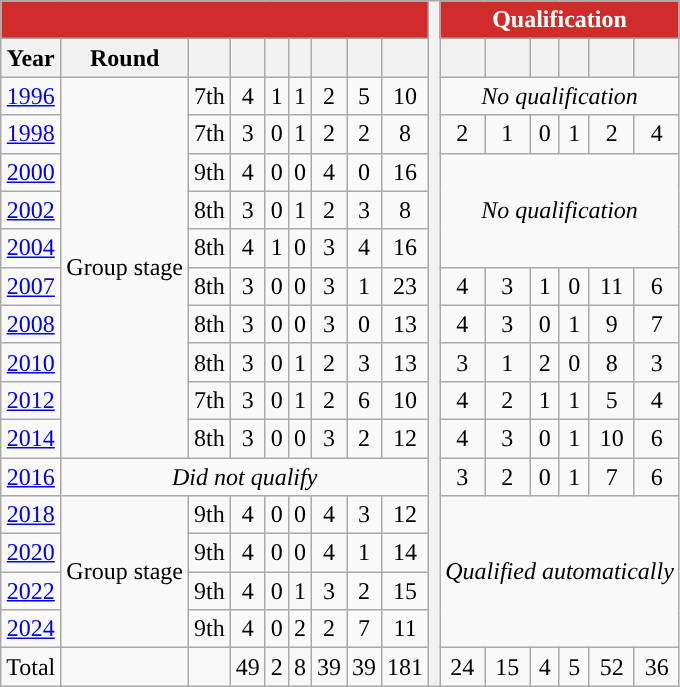<table class="wikitable" style="text-align:center">
<tr>
<th colspan=9 style="background:#D22B2B; color: #FFFFFF;"><a href='#'></a></th>
<th rowspan=39></th>
<th colspan=7 style="background: #D22B2B; color: #FFFFFF;">Qualification</th>
</tr>
<tr>
<th>Year</th>
<th>Round</th>
<th></th>
<th></th>
<th></th>
<th></th>
<th></th>
<th></th>
<th></th>
<th></th>
<th></th>
<th></th>
<th></th>
<th></th>
<th></th>
</tr>
<tr>
<td> <a href='#'>1996</a></td>
<td rowspan=10>Group stage</td>
<td>7th</td>
<td>4</td>
<td>1</td>
<td>1</td>
<td>2</td>
<td>5</td>
<td>10</td>
<td colspan=6><em>No qualification</em></td>
</tr>
<tr>
<td> <a href='#'>1998</a></td>
<td>7th</td>
<td>3</td>
<td>0</td>
<td>1</td>
<td>2</td>
<td>2</td>
<td>8</td>
<td>2</td>
<td>1</td>
<td>0</td>
<td>1</td>
<td>2</td>
<td>4</td>
</tr>
<tr>
<td> <a href='#'>2000</a></td>
<td>9th</td>
<td>4</td>
<td>0</td>
<td>0</td>
<td>4</td>
<td>0</td>
<td>16</td>
<td rowspan=3 colspan=6><em>No qualification</em></td>
</tr>
<tr>
<td>  <a href='#'>2002</a></td>
<td>8th</td>
<td>3</td>
<td>0</td>
<td>1</td>
<td>2</td>
<td>3</td>
<td>8</td>
</tr>
<tr>
<td>  <a href='#'>2004</a></td>
<td>8th</td>
<td>4</td>
<td>1</td>
<td>0</td>
<td>3</td>
<td>4</td>
<td>16</td>
</tr>
<tr>
<td>  <a href='#'>2007</a></td>
<td>8th</td>
<td>3</td>
<td>0</td>
<td>0</td>
<td>3</td>
<td>1</td>
<td>23</td>
<td>4</td>
<td>3</td>
<td>1</td>
<td>0</td>
<td>11</td>
<td>6</td>
</tr>
<tr>
<td>  <a href='#'>2008</a></td>
<td>8th</td>
<td>3</td>
<td>0</td>
<td>0</td>
<td>3</td>
<td>0</td>
<td>13</td>
<td>4</td>
<td>3</td>
<td>0</td>
<td>1</td>
<td>9</td>
<td>7</td>
</tr>
<tr>
<td>  <a href='#'>2010</a></td>
<td>8th</td>
<td>3</td>
<td>0</td>
<td>1</td>
<td>2</td>
<td>3</td>
<td>13</td>
<td>3</td>
<td>1</td>
<td>2</td>
<td>0</td>
<td>8</td>
<td>3</td>
</tr>
<tr>
<td>  <a href='#'>2012</a></td>
<td>7th</td>
<td>3</td>
<td>0</td>
<td>1</td>
<td>2</td>
<td>6</td>
<td>10</td>
<td>4</td>
<td>2</td>
<td>1</td>
<td>1</td>
<td>5</td>
<td>4</td>
</tr>
<tr>
<td>  <a href='#'>2014</a></td>
<td>8th</td>
<td>3</td>
<td>0</td>
<td>0</td>
<td>3</td>
<td>2</td>
<td>12</td>
<td>4</td>
<td>3</td>
<td>0</td>
<td>1</td>
<td>10</td>
<td>6</td>
</tr>
<tr>
<td>  <a href='#'>2016</a></td>
<td rowspan="1" colspan="8"><em>Did not qualify</em></td>
<td>3</td>
<td>2</td>
<td>0</td>
<td>1</td>
<td>7</td>
<td>6</td>
</tr>
<tr>
<td> <a href='#'>2018</a></td>
<td rowspan="4">Group stage</td>
<td>9th</td>
<td>4</td>
<td>0</td>
<td>0</td>
<td>4</td>
<td>3</td>
<td>12</td>
<td rowspan="4" colspan="7"><em>Qualified automatically</em></td>
</tr>
<tr>
<td> <a href='#'>2020</a></td>
<td>9th</td>
<td>4</td>
<td>0</td>
<td>0</td>
<td>4</td>
<td>1</td>
<td>14</td>
</tr>
<tr>
<td> <a href='#'>2022</a></td>
<td>9th</td>
<td>4</td>
<td>0</td>
<td>1</td>
<td>3</td>
<td>2</td>
<td>15</td>
</tr>
<tr>
<td> <a href='#'>2024</a></td>
<td>9th</td>
<td>4</td>
<td>0</td>
<td>2</td>
<td>2</td>
<td>7</td>
<td>11</td>
</tr>
<tr>
<td>Total</td>
<td></td>
<td></td>
<td>49</td>
<td>2</td>
<td>8</td>
<td>39</td>
<td>39</td>
<td>181</td>
<td>24</td>
<td>15</td>
<td>4</td>
<td>5</td>
<td>52</td>
<td>36</td>
</tr>
</table>
